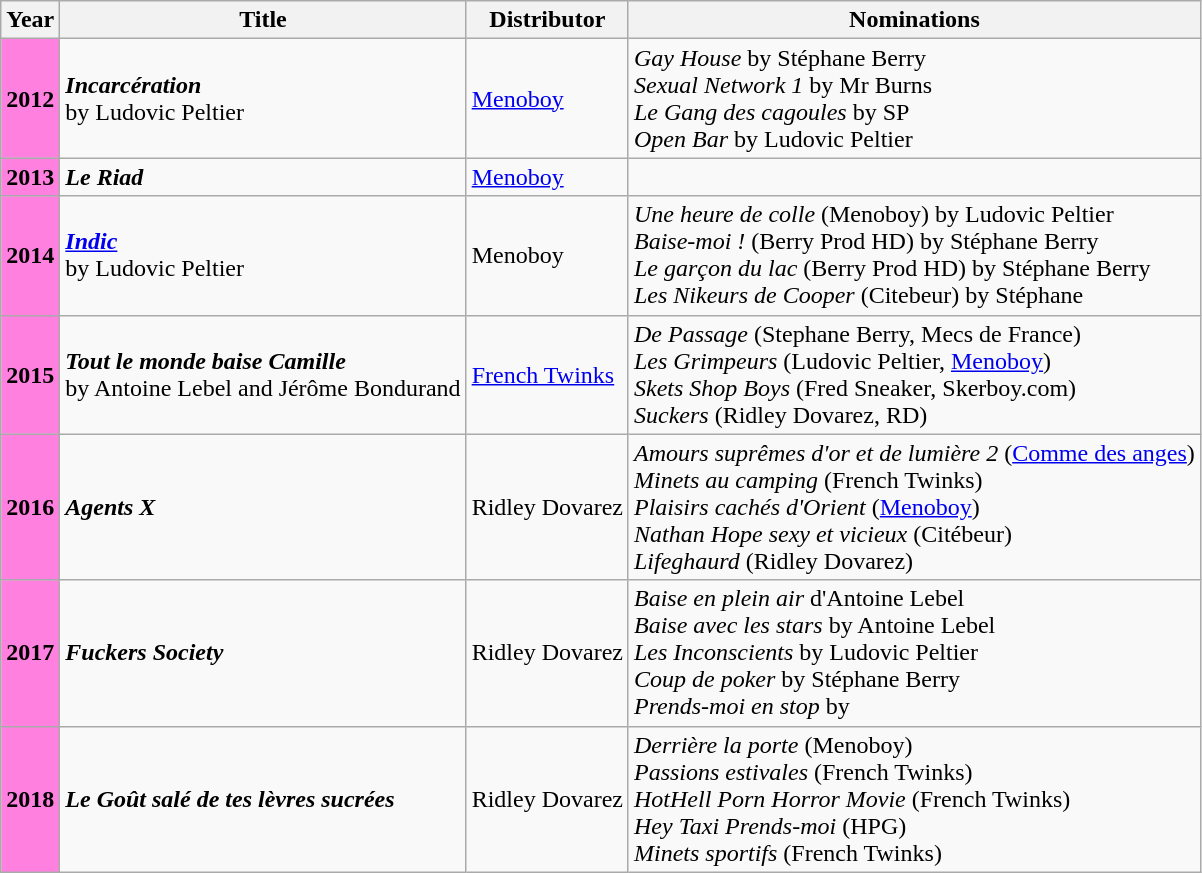<table class="wikitable">
<tr>
<th>Year</th>
<th>Title</th>
<th>Distributor</th>
<th>Nominations</th>
</tr>
<tr>
<th style="background-color: #FF80DF">2012</th>
<td><strong><em>Incarcération</em></strong><br>by Ludovic Peltier</td>
<td><a href='#'>Menoboy</a></td>
<td><em>Gay House</em> by Stéphane Berry<br><em>Sexual Network 1</em> by Mr Burns<br><em>Le Gang des cagoules</em> by SP<br><em>Open Bar</em> by Ludovic Peltier</td>
</tr>
<tr>
<th style="background-color: #FF80DF">2013</th>
<td><strong><em>Le Riad</em></strong></td>
<td><a href='#'>Menoboy</a></td>
<td></td>
</tr>
<tr>
<th style="background-color: #FF80DF">2014</th>
<td><strong><em><a href='#'>Indic</a></em></strong><br>by Ludovic Peltier</td>
<td>Menoboy</td>
<td><em>Une heure de colle</em> (Menoboy) by Ludovic Peltier<br><em>Baise-moi !</em> (Berry Prod HD) by Stéphane Berry<br><em>Le garçon du lac</em> (Berry Prod HD) by Stéphane Berry<br><em>Les Nikeurs de Cooper</em> (Citebeur) by Stéphane<br></td>
</tr>
<tr>
<th style="background-color: #FF80DF">2015</th>
<td><strong><em>Tout le monde baise Camille</em></strong><br>by Antoine Lebel and Jérôme Bondurand</td>
<td><a href='#'>French Twinks</a></td>
<td><em>De Passage</em> (Stephane Berry, Mecs de France)<br><em>Les Grimpeurs</em> (Ludovic Peltier, <a href='#'>Menoboy</a>)<br><em>Skets Shop Boys</em> (Fred Sneaker, Skerboy.com)<br><em>Suckers</em> (Ridley Dovarez, RD)</td>
</tr>
<tr>
<th style="background-color: #FF80DF">2016</th>
<td><strong><em>Agents X</em></strong></td>
<td>Ridley Dovarez</td>
<td><em>Amours suprêmes d'or et de lumière 2</em> (<a href='#'>Comme des anges</a>)<br><em>Minets au camping</em> (French Twinks)<br><em>Plaisirs cachés d'Orient</em> (<a href='#'>Menoboy</a>)<br><em>Nathan Hope sexy et vicieux</em> (Citébeur)<br><em>Lifeghaurd</em> (Ridley Dovarez)</td>
</tr>
<tr>
<th style="background-color: #FF80DF">2017</th>
<td><strong><em>Fuckers Society</em></strong></td>
<td>Ridley Dovarez</td>
<td><em>Baise en plein air</em> d'Antoine Lebel<br><em>Baise avec les stars</em> by Antoine Lebel<br><em>Les Inconscients</em> by Ludovic Peltier<br><em>Coup de poker</em> by Stéphane Berry<br><em>Prends-moi en stop</em> by </td>
</tr>
<tr>
<th style="background-color: #FF80DF">2018</th>
<td><strong><em>Le Goût salé de tes lèvres sucrées</em></strong></td>
<td>Ridley Dovarez</td>
<td><em>Derrière la porte</em> (Menoboy)<br><em>Passions estivales</em> (French Twinks)<br><em>HotHell Porn Horror Movie</em> (French Twinks)<br><em>Hey Taxi Prends-moi</em> (HPG)<br><em>Minets sportifs</em> (French Twinks)</td>
</tr>
</table>
